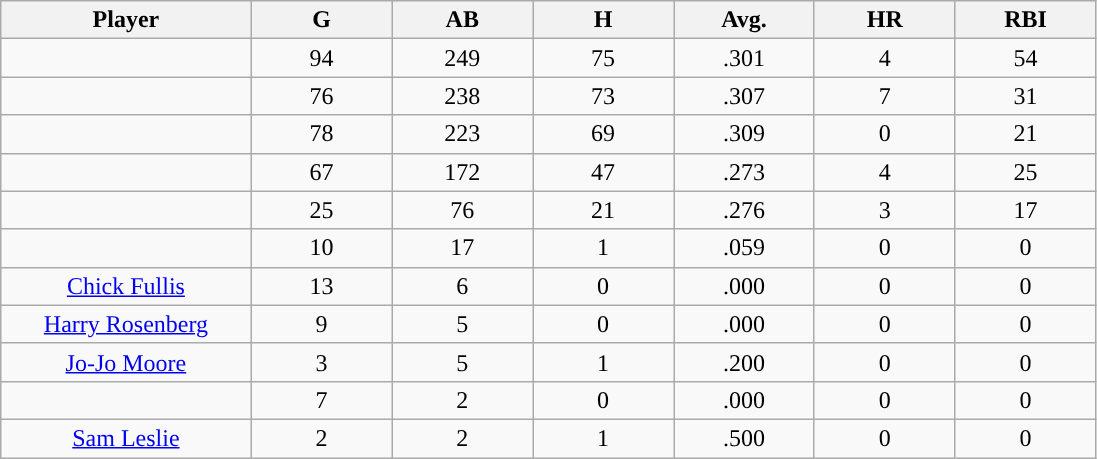<table class="wikitable sortable">
<tr>
<th bgcolor="#DDDDFF" width="16%">Player</th>
<th bgcolor="#DDDDFF" width="9%">G</th>
<th bgcolor="#DDDDFF" width="9%">AB</th>
<th bgcolor="#DDDDFF" width="9%">H</th>
<th bgcolor="#DDDDFF" width="9%">Avg.</th>
<th bgcolor="#DDDDFF" width="9%">HR</th>
<th bgcolor="#DDDDFF" width="9%">RBI</th>
</tr>
<tr align="center">
<td></td>
<td>94</td>
<td>249</td>
<td>75</td>
<td>.301</td>
<td>4</td>
<td>54</td>
</tr>
<tr align="center">
<td></td>
<td>76</td>
<td>238</td>
<td>73</td>
<td>.307</td>
<td>7</td>
<td>31</td>
</tr>
<tr align="center">
<td></td>
<td>78</td>
<td>223</td>
<td>69</td>
<td>.309</td>
<td>0</td>
<td>21</td>
</tr>
<tr align="center">
<td></td>
<td>67</td>
<td>172</td>
<td>47</td>
<td>.273</td>
<td>4</td>
<td>25</td>
</tr>
<tr align="center">
<td></td>
<td>25</td>
<td>76</td>
<td>21</td>
<td>.276</td>
<td>3</td>
<td>17</td>
</tr>
<tr align="center">
<td></td>
<td>10</td>
<td>17</td>
<td>1</td>
<td>.059</td>
<td>0</td>
<td>0</td>
</tr>
<tr align="center">
<td><a href='#'>Chick Fullis</a></td>
<td>13</td>
<td>6</td>
<td>0</td>
<td>.000</td>
<td>0</td>
<td>0</td>
</tr>
<tr align=center>
<td><a href='#'>Harry Rosenberg</a></td>
<td>9</td>
<td>5</td>
<td>0</td>
<td>.000</td>
<td>0</td>
<td>0</td>
</tr>
<tr align=center>
<td><a href='#'>Jo-Jo Moore</a></td>
<td>3</td>
<td>5</td>
<td>1</td>
<td>.200</td>
<td>0</td>
<td>0</td>
</tr>
<tr align=center>
<td></td>
<td>7</td>
<td>2</td>
<td>0</td>
<td>.000</td>
<td>0</td>
<td>0</td>
</tr>
<tr align="center">
<td><a href='#'>Sam Leslie</a></td>
<td>2</td>
<td>2</td>
<td>1</td>
<td>.500</td>
<td>0</td>
<td>0</td>
</tr>
</table>
